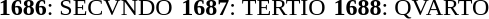<table style="margin:0.2em auto">
<tr>
<td width="12%" align="right"><strong>1686</strong>:</td>
<td align="left">SECVNDO</td>
<td width="12%" align="right"><strong>1687</strong>:</td>
<td align="left">TERTIO</td>
<td width="12%" align="right"><strong>1688</strong>:</td>
<td align="left">QVARTO</td>
</tr>
</table>
